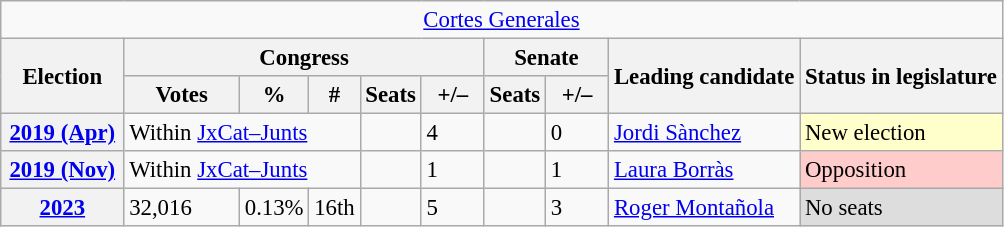<table class="wikitable" style="font-size:95%; text-align:left;">
<tr>
<td colspan="10" align="center"><a href='#'>Cortes Generales</a></td>
</tr>
<tr>
<th rowspan="2" width="75">Election</th>
<th colspan="5">Congress</th>
<th colspan="2">Senate</th>
<th rowspan="2">Leading candidate</th>
<th rowspan="2">Status in legislature</th>
</tr>
<tr>
<th width="70">Votes</th>
<th width="35">%</th>
<th width="25">#</th>
<th>Seats</th>
<th width="35">+/–</th>
<th>Seats</th>
<th width="35">+/–</th>
</tr>
<tr>
<th><a href='#'>2019 (Apr)</a></th>
<td colspan="3">Within <a href='#'>JxCat–Junts</a></td>
<td></td>
<td>4</td>
<td></td>
<td>0</td>
<td><a href='#'>Jordi Sànchez</a></td>
<td style="background:#ffc;">New election</td>
</tr>
<tr>
<th><a href='#'>2019 (Nov)</a></th>
<td colspan="3">Within <a href='#'>JxCat–Junts</a></td>
<td></td>
<td>1</td>
<td></td>
<td>1</td>
<td><a href='#'>Laura Borràs</a></td>
<td style="background:#fcc;">Opposition</td>
</tr>
<tr>
<th><a href='#'>2023</a></th>
<td>32,016</td>
<td>0.13%</td>
<td>16th</td>
<td></td>
<td>5</td>
<td></td>
<td>3</td>
<td><a href='#'>Roger Montañola</a></td>
<td style="background:#ddd;">No seats</td>
</tr>
</table>
